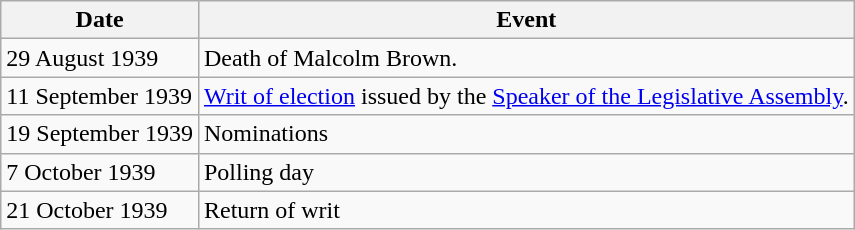<table class="wikitable">
<tr>
<th>Date</th>
<th>Event</th>
</tr>
<tr>
<td>29 August 1939</td>
<td>Death of Malcolm Brown.</td>
</tr>
<tr>
<td>11 September 1939</td>
<td><a href='#'>Writ of election</a> issued by the <a href='#'>Speaker of the Legislative Assembly</a>.</td>
</tr>
<tr>
<td>19 September 1939</td>
<td>Nominations</td>
</tr>
<tr>
<td>7 October 1939</td>
<td>Polling day</td>
</tr>
<tr>
<td>21 October 1939</td>
<td>Return of writ</td>
</tr>
</table>
